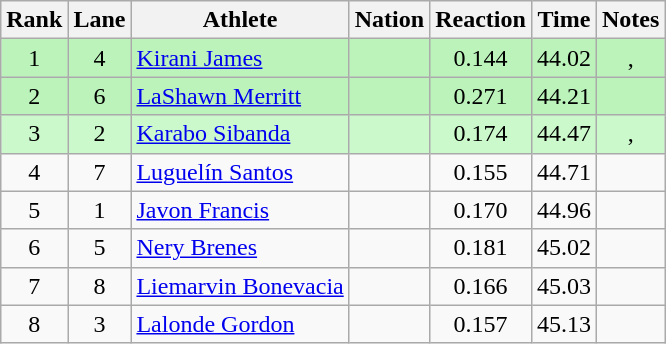<table class="wikitable sortable" style="text-align:center">
<tr>
<th>Rank</th>
<th>Lane</th>
<th>Athlete</th>
<th>Nation</th>
<th>Reaction</th>
<th>Time</th>
<th>Notes</th>
</tr>
<tr bgcolor=bbf3bb>
<td>1</td>
<td>4</td>
<td align=left><a href='#'>Kirani James</a></td>
<td align=left></td>
<td>0.144</td>
<td>44.02</td>
<td>, </td>
</tr>
<tr bgcolor=bbf3bb>
<td>2</td>
<td>6</td>
<td align=left><a href='#'>LaShawn Merritt</a></td>
<td align=left></td>
<td>0.271</td>
<td>44.21</td>
<td></td>
</tr>
<tr bgcolor=ccf9cc>
<td>3</td>
<td>2</td>
<td align=left><a href='#'>Karabo Sibanda</a></td>
<td align=left></td>
<td>0.174</td>
<td>44.47</td>
<td>, </td>
</tr>
<tr>
<td>4</td>
<td>7</td>
<td align=left><a href='#'>Luguelín Santos</a></td>
<td align=left></td>
<td>0.155</td>
<td>44.71</td>
<td></td>
</tr>
<tr>
<td>5</td>
<td>1</td>
<td align=left><a href='#'>Javon Francis</a></td>
<td align=left></td>
<td>0.170</td>
<td>44.96</td>
<td></td>
</tr>
<tr>
<td>6</td>
<td>5</td>
<td align=left><a href='#'>Nery Brenes</a></td>
<td align=left></td>
<td>0.181</td>
<td>45.02</td>
<td></td>
</tr>
<tr>
<td>7</td>
<td>8</td>
<td align=left><a href='#'>Liemarvin Bonevacia</a></td>
<td align=left></td>
<td>0.166</td>
<td>45.03</td>
<td></td>
</tr>
<tr>
<td>8</td>
<td>3</td>
<td align=left><a href='#'>Lalonde Gordon</a></td>
<td align=left></td>
<td>0.157</td>
<td>45.13</td>
<td></td>
</tr>
</table>
